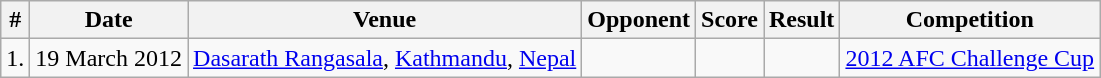<table class="wikitable">
<tr>
<th>#</th>
<th>Date</th>
<th>Venue</th>
<th>Opponent</th>
<th>Score</th>
<th>Result</th>
<th>Competition</th>
</tr>
<tr>
<td>1.</td>
<td>19 March 2012</td>
<td><a href='#'>Dasarath Rangasala</a>, <a href='#'>Kathmandu</a>, <a href='#'>Nepal</a></td>
<td></td>
<td></td>
<td></td>
<td><a href='#'>2012 AFC Challenge Cup</a></td>
</tr>
</table>
